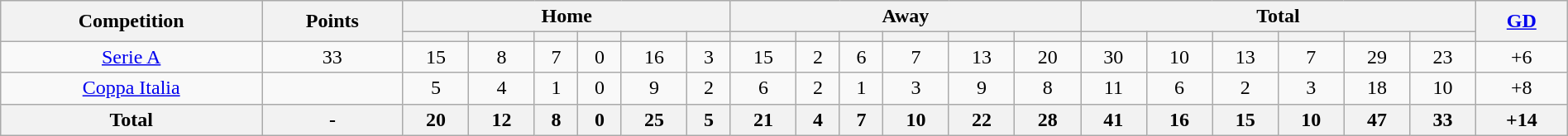<table class="wikitable" style="width:100%;margin:auto;clear:both;text-align:center;">
<tr>
<th rowspan="2">Competition</th>
<th rowspan="2">Points</th>
<th colspan="6">Home</th>
<th colspan="6">Away</th>
<th colspan="6">Total</th>
<th rowspan="2"><a href='#'>GD</a></th>
</tr>
<tr>
<th></th>
<th></th>
<th></th>
<th></th>
<th></th>
<th></th>
<th></th>
<th></th>
<th></th>
<th></th>
<th></th>
<th></th>
<th></th>
<th></th>
<th></th>
<th></th>
<th></th>
<th></th>
</tr>
<tr>
<td> <a href='#'>Serie A</a></td>
<td>33</td>
<td>15</td>
<td>8</td>
<td>7</td>
<td>0</td>
<td>16</td>
<td>3</td>
<td>15</td>
<td>2</td>
<td>6</td>
<td>7</td>
<td>13</td>
<td>20</td>
<td>30</td>
<td>10</td>
<td>13</td>
<td>7</td>
<td>29</td>
<td>23</td>
<td>+6</td>
</tr>
<tr>
<td> <a href='#'>Coppa Italia</a></td>
<td></td>
<td>5</td>
<td>4</td>
<td>1</td>
<td>0</td>
<td>9</td>
<td>2</td>
<td>6</td>
<td>2</td>
<td>1</td>
<td>3</td>
<td>9</td>
<td>8</td>
<td>11</td>
<td>6</td>
<td>2</td>
<td>3</td>
<td>18</td>
<td>10</td>
<td>+8</td>
</tr>
<tr>
<th>Total</th>
<th>-</th>
<th>20</th>
<th>12</th>
<th>8</th>
<th>0</th>
<th>25</th>
<th>5</th>
<th>21</th>
<th>4</th>
<th>7</th>
<th>10</th>
<th>22</th>
<th>28</th>
<th>41</th>
<th>16</th>
<th>15</th>
<th>10</th>
<th>47</th>
<th>33</th>
<th>+14</th>
</tr>
</table>
